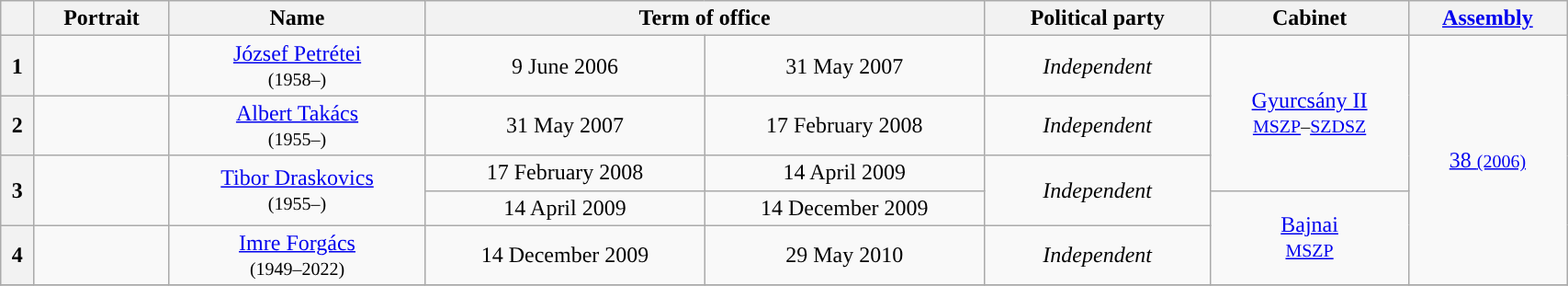<table class="wikitable" style="width:90%; text-align:center;">
<tr>
<th></th>
<th>Portrait</th>
<th>Name<br></th>
<th colspan=2>Term of office</th>
<th>Political party</th>
<th>Cabinet</th>
<th><a href='#'>Assembly</a><br></th>
</tr>
<tr>
<th style="background:">1</th>
<td></td>
<td><a href='#'>József Petrétei</a><br><small>(1958–)</small></td>
<td>9 June 2006</td>
<td>31 May 2007</td>
<td><em>Independent</em></td>
<td rowspan="3"><a href='#'>Gyurcsány II</a><br><small><a href='#'>MSZP</a>–<a href='#'>SZDSZ</a></small></td>
<td rowspan="5"><a href='#'>38 <small>(2006)</small></a></td>
</tr>
<tr>
<th style="background:">2</th>
<td></td>
<td><a href='#'>Albert Takács</a><br><small>(1955–)</small></td>
<td>31 May 2007</td>
<td>17 February 2008</td>
<td><em>Independent</em></td>
</tr>
<tr>
<th rowspan="2" style="background:">3</th>
<td rowspan="2"></td>
<td rowspan="2"><a href='#'>Tibor Draskovics</a><br><small>(1955–)</small></td>
<td>17 February 2008</td>
<td>14 April 2009</td>
<td rowspan="2"><em>Independent</em></td>
</tr>
<tr>
<td>14 April 2009</td>
<td>14 December 2009</td>
<td rowspan="2"><a href='#'>Bajnai</a><br><small><a href='#'>MSZP</a></small></td>
</tr>
<tr>
<th style="background:">4</th>
<td></td>
<td><a href='#'>Imre Forgács</a><br><small>(1949–2022)</small></td>
<td>14 December 2009</td>
<td>29 May 2010</td>
<td><em>Independent</em></td>
</tr>
<tr>
</tr>
</table>
